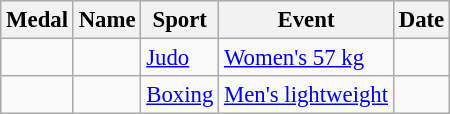<table class="wikitable sortable" style="font-size: 95%;">
<tr>
<th>Medal</th>
<th>Name</th>
<th>Sport</th>
<th>Event</th>
<th>Date</th>
</tr>
<tr>
<td></td>
<td></td>
<td><a href='#'>Judo</a></td>
<td><a href='#'>Women's 57 kg</a></td>
<td></td>
</tr>
<tr>
<td></td>
<td></td>
<td><a href='#'>Boxing</a></td>
<td><a href='#'>Men's lightweight</a></td>
<td></td>
</tr>
</table>
